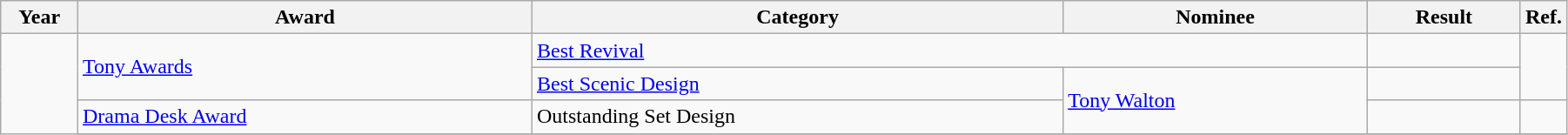<table class="wikitable" width="95%">
<tr>
<th width="5%">Year</th>
<th width="30%">Award</th>
<th width="35%">Category</th>
<th width="20%">Nominee</th>
<th width="10%">Result</th>
<th class=unsortable>Ref.</th>
</tr>
<tr>
<td rowspan=4></td>
<td rowspan=2><a href='#'>Tony Awards</a></td>
<td colspan=2><a href='#'>Best Revival</a></td>
<td></td>
<td rowspan=2></td>
</tr>
<tr>
<td><a href='#'>Best Scenic Design</a></td>
<td rowspan=2><a href='#'>Tony Walton</a></td>
<td></td>
</tr>
<tr>
<td><a href='#'>Drama Desk Award</a></td>
<td>Outstanding Set Design</td>
<td></td>
<td></td>
</tr>
<tr>
</tr>
</table>
